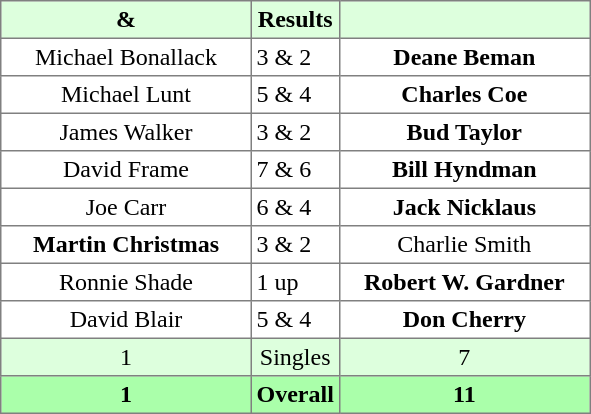<table border="1" cellpadding="3" style="border-collapse: collapse; text-align:center;">
<tr style="background:#ddffdd;">
<th width=160> & </th>
<th>Results</th>
<th width=160></th>
</tr>
<tr>
<td>Michael Bonallack</td>
<td align=left> 3 & 2</td>
<td><strong>Deane Beman</strong></td>
</tr>
<tr>
<td>Michael Lunt</td>
<td align=left> 5 & 4</td>
<td><strong>Charles Coe</strong></td>
</tr>
<tr>
<td>James Walker</td>
<td align=left> 3 & 2</td>
<td><strong>Bud Taylor</strong></td>
</tr>
<tr>
<td>David Frame</td>
<td align=left> 7 & 6</td>
<td><strong>Bill Hyndman</strong></td>
</tr>
<tr>
<td>Joe Carr</td>
<td align=left> 6 & 4</td>
<td><strong>Jack Nicklaus</strong></td>
</tr>
<tr>
<td><strong>Martin Christmas</strong></td>
<td align=left> 3 & 2</td>
<td>Charlie Smith</td>
</tr>
<tr>
<td>Ronnie Shade</td>
<td align=left> 1 up</td>
<td><strong>Robert W. Gardner</strong></td>
</tr>
<tr>
<td>David Blair</td>
<td align=left> 5 & 4</td>
<td><strong>Don Cherry</strong></td>
</tr>
<tr style="background:#ddffdd;">
<td>1</td>
<td>Singles</td>
<td>7</td>
</tr>
<tr style="background:#aaffaa;">
<th>1</th>
<th>Overall</th>
<th>11</th>
</tr>
</table>
